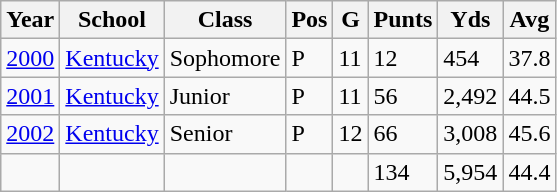<table class="wikitable">
<tr>
<th>Year</th>
<th>School</th>
<th>Class</th>
<th>Pos</th>
<th>G</th>
<th>Punts</th>
<th>Yds</th>
<th>Avg</th>
</tr>
<tr>
<td><a href='#'>2000</a></td>
<td><a href='#'>Kentucky</a></td>
<td>Sophomore</td>
<td>P</td>
<td>11</td>
<td>12</td>
<td>454</td>
<td>37.8</td>
</tr>
<tr>
<td><a href='#'>2001</a></td>
<td><a href='#'>Kentucky</a></td>
<td>Junior</td>
<td>P</td>
<td>11</td>
<td>56</td>
<td>2,492</td>
<td>44.5</td>
</tr>
<tr>
<td><a href='#'>2002</a></td>
<td><a href='#'>Kentucky</a></td>
<td>Senior</td>
<td>P</td>
<td>12</td>
<td>66</td>
<td>3,008</td>
<td>45.6</td>
</tr>
<tr>
<td> </td>
<td></td>
<td></td>
<td></td>
<td></td>
<td>134</td>
<td>5,954</td>
<td>44.4</td>
</tr>
</table>
